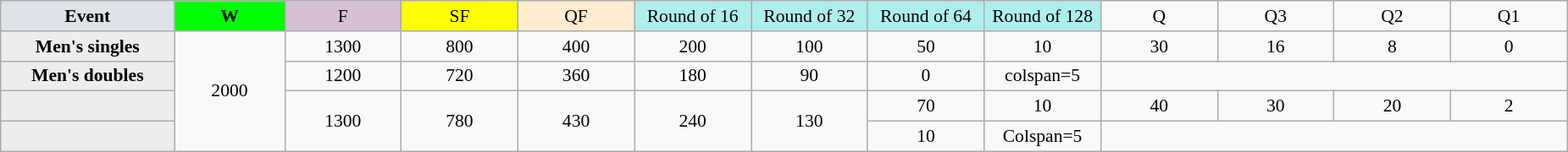<table class="wikitable" style="font-size:90%;text-align:center">
<tr>
<td style="width:130px; background:#dfe2e9;"><strong>Event</strong></td>
<td style="width:80px; background:lime;"><strong>W</strong></td>
<td style="width:85px; background:thistle;">F</td>
<td style="width:85px; background:#ff0;">SF</td>
<td style="width:85px; background:#ffebcd;">QF</td>
<td style="width:85px; background:#afeeee;">Round of 16</td>
<td style="width:85px; background:#afeeee;">Round of 32</td>
<td style="width:85px; background:#afeeee;">Round of 64</td>
<td style="width:85px; background:#afeeee;">Round of 128</td>
<td style="width:85px;">Q</td>
<td style="width:85px;">Q3</td>
<td style="width:85px;">Q2</td>
<td style="width:85px;">Q1</td>
</tr>
<tr>
<th style="background:#ededed;">Men's singles</th>
<td rowspan="4">2000</td>
<td>1300</td>
<td>800</td>
<td>400</td>
<td>200</td>
<td>100</td>
<td>50</td>
<td>10</td>
<td>30</td>
<td>16</td>
<td>8</td>
<td>0</td>
</tr>
<tr>
<th style="background:#ededed;">Men's doubles</th>
<td>1200</td>
<td>720</td>
<td>360</td>
<td>180</td>
<td>90</td>
<td>0</td>
<td>colspan=5 </td>
</tr>
<tr>
<th style="background:#ededed;"></th>
<td rowspan="2">1300</td>
<td rowspan="2">780</td>
<td rowspan="2">430</td>
<td rowspan="2">240</td>
<td rowspan="2">130</td>
<td>70</td>
<td>10</td>
<td>40</td>
<td>30</td>
<td>20</td>
<td>2</td>
</tr>
<tr>
<th style="background:#ededed;"></th>
<td>10</td>
<td>Colspan=5 </td>
</tr>
</table>
